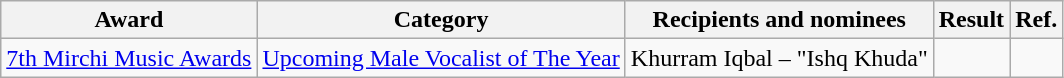<table class="wikitable sortable">
<tr>
<th>Award</th>
<th>Category</th>
<th>Recipients and nominees</th>
<th>Result</th>
<th>Ref.</th>
</tr>
<tr>
<td><a href='#'>7th Mirchi Music Awards</a></td>
<td><a href='#'>Upcoming Male Vocalist of The Year</a></td>
<td>Khurram Iqbal – "Ishq Khuda"</td>
<td></td>
<td></td>
</tr>
</table>
